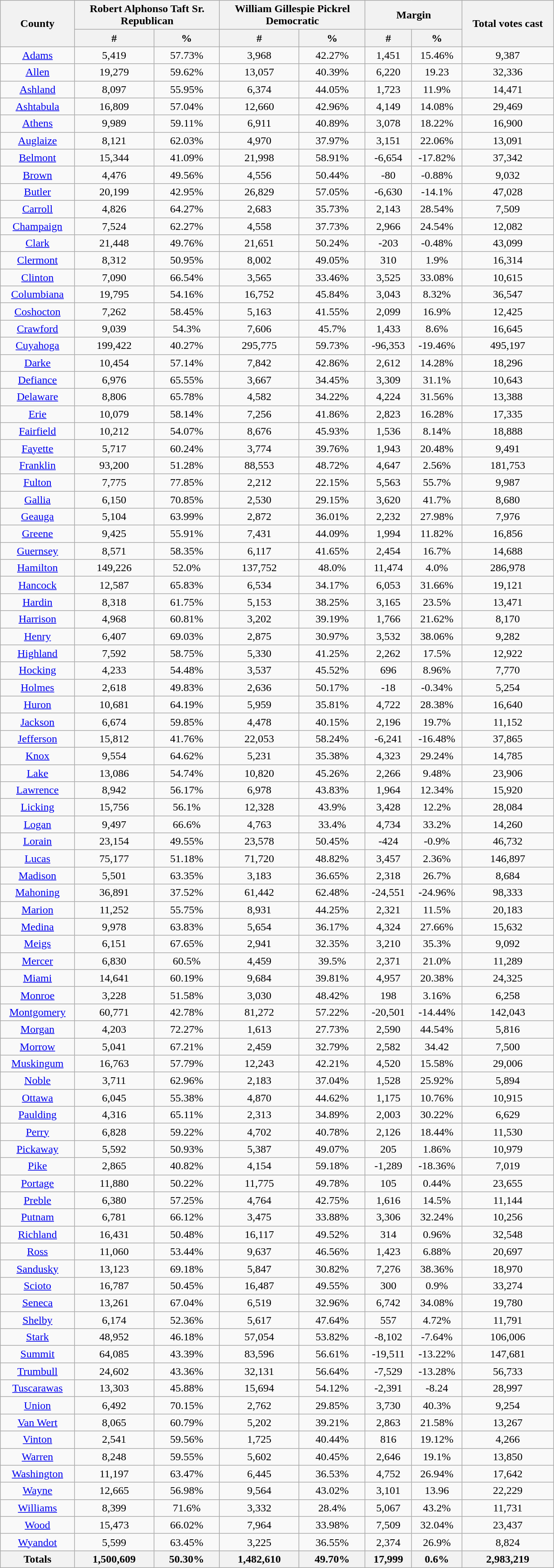<table class="wikitable sortable" style="width:65%; text-align:center;">
<tr>
<th rowspan="2">County</th>
<th style="text-align:center;" colspan="2">Robert Alphonso Taft Sr.<br>Republican</th>
<th style="text-align:center;" colspan="2">William Gillespie Pickrel<br>Democratic</th>
<th style="text-align:center;" colspan="2">Margin</th>
<th rowspan="2" style="text-align:center;">Total votes cast</th>
</tr>
<tr>
<th style="text-align:center;" data-sort-type="number">#</th>
<th style="text-align:center;" data-sort-type="number">%</th>
<th style="text-align:center;" data-sort-type="number">#</th>
<th style="text-align:center;" data-sort-type="number">%</th>
<th style="text-align:center;" data-sort-type="number">#</th>
<th style="text-align:center;" data-sort-type="number">%</th>
</tr>
<tr style="text-align:center;">
<td><a href='#'>Adams</a></td>
<td>5,419</td>
<td>57.73%</td>
<td>3,968</td>
<td>42.27%</td>
<td>1,451</td>
<td>15.46%</td>
<td>9,387</td>
</tr>
<tr style="text-align:center;">
<td><a href='#'>Allen</a></td>
<td>19,279</td>
<td>59.62%</td>
<td>13,057</td>
<td>40.39%</td>
<td>6,220</td>
<td>19.23</td>
<td>32,336</td>
</tr>
<tr style="text-align:center;">
<td><a href='#'>Ashland</a></td>
<td>8,097</td>
<td>55.95%</td>
<td>6,374</td>
<td>44.05%</td>
<td>1,723</td>
<td>11.9%</td>
<td>14,471</td>
</tr>
<tr style="text-align:center;">
<td><a href='#'>Ashtabula</a></td>
<td>16,809</td>
<td>57.04%</td>
<td>12,660</td>
<td>42.96%</td>
<td>4,149</td>
<td>14.08%</td>
<td>29,469</td>
</tr>
<tr style="text-align:center;">
<td><a href='#'>Athens</a></td>
<td>9,989</td>
<td>59.11%</td>
<td>6,911</td>
<td>40.89%</td>
<td>3,078</td>
<td>18.22%</td>
<td>16,900</td>
</tr>
<tr style="text-align:center;">
<td><a href='#'>Auglaize</a></td>
<td>8,121</td>
<td>62.03%</td>
<td>4,970</td>
<td>37.97%</td>
<td>3,151</td>
<td>22.06%</td>
<td>13,091</td>
</tr>
<tr style="text-align:center;">
<td><a href='#'>Belmont</a></td>
<td>15,344</td>
<td>41.09%</td>
<td>21,998</td>
<td>58.91%</td>
<td>-6,654</td>
<td>-17.82%</td>
<td>37,342</td>
</tr>
<tr style="text-align:center;">
<td><a href='#'>Brown</a></td>
<td>4,476</td>
<td>49.56%</td>
<td>4,556</td>
<td>50.44%</td>
<td>-80</td>
<td>-0.88%</td>
<td>9,032</td>
</tr>
<tr style="text-align:center;">
<td><a href='#'>Butler</a></td>
<td>20,199</td>
<td>42.95%</td>
<td>26,829</td>
<td>57.05%</td>
<td>-6,630</td>
<td>-14.1%</td>
<td>47,028</td>
</tr>
<tr style="text-align:center;">
<td><a href='#'>Carroll</a></td>
<td>4,826</td>
<td>64.27%</td>
<td>2,683</td>
<td>35.73%</td>
<td>2,143</td>
<td>28.54%</td>
<td>7,509</td>
</tr>
<tr style="text-align:center;">
<td><a href='#'>Champaign</a></td>
<td>7,524</td>
<td>62.27%</td>
<td>4,558</td>
<td>37.73%</td>
<td>2,966</td>
<td>24.54%</td>
<td>12,082</td>
</tr>
<tr style="text-align:center;">
<td><a href='#'>Clark</a></td>
<td>21,448</td>
<td>49.76%</td>
<td>21,651</td>
<td>50.24%</td>
<td>-203</td>
<td>-0.48%</td>
<td>43,099</td>
</tr>
<tr style="text-align:center;">
<td><a href='#'>Clermont</a></td>
<td>8,312</td>
<td>50.95%</td>
<td>8,002</td>
<td>49.05%</td>
<td>310</td>
<td>1.9%</td>
<td>16,314</td>
</tr>
<tr style="text-align:center;">
<td><a href='#'>Clinton</a></td>
<td>7,090</td>
<td>66.54%</td>
<td>3,565</td>
<td>33.46%</td>
<td>3,525</td>
<td>33.08%</td>
<td>10,615</td>
</tr>
<tr style="text-align:center;">
<td><a href='#'>Columbiana</a></td>
<td>19,795</td>
<td>54.16%</td>
<td>16,752</td>
<td>45.84%</td>
<td>3,043</td>
<td>8.32%</td>
<td>36,547</td>
</tr>
<tr style="text-align:center;">
<td><a href='#'>Coshocton</a></td>
<td>7,262</td>
<td>58.45%</td>
<td>5,163</td>
<td>41.55%</td>
<td>2,099</td>
<td>16.9%</td>
<td>12,425</td>
</tr>
<tr style="text-align:center;">
<td><a href='#'>Crawford</a></td>
<td>9,039</td>
<td>54.3%</td>
<td>7,606</td>
<td>45.7%</td>
<td>1,433</td>
<td>8.6%</td>
<td>16,645</td>
</tr>
<tr style="text-align:center;">
<td><a href='#'>Cuyahoga</a></td>
<td>199,422</td>
<td>40.27%</td>
<td>295,775</td>
<td>59.73%</td>
<td>-96,353</td>
<td>-19.46%</td>
<td>495,197</td>
</tr>
<tr style="text-align:center;">
<td><a href='#'>Darke</a></td>
<td>10,454</td>
<td>57.14%</td>
<td>7,842</td>
<td>42.86%</td>
<td>2,612</td>
<td>14.28%</td>
<td>18,296</td>
</tr>
<tr style="text-align:center;">
<td><a href='#'>Defiance</a></td>
<td>6,976</td>
<td>65.55%</td>
<td>3,667</td>
<td>34.45%</td>
<td>3,309</td>
<td>31.1%</td>
<td>10,643</td>
</tr>
<tr style="text-align:center;">
<td><a href='#'>Delaware</a></td>
<td>8,806</td>
<td>65.78%</td>
<td>4,582</td>
<td>34.22%</td>
<td>4,224</td>
<td>31.56%</td>
<td>13,388</td>
</tr>
<tr style="text-align:center;">
<td><a href='#'>Erie</a></td>
<td>10,079</td>
<td>58.14%</td>
<td>7,256</td>
<td>41.86%</td>
<td>2,823</td>
<td>16.28%</td>
<td>17,335</td>
</tr>
<tr style="text-align:center;">
<td><a href='#'>Fairfield</a></td>
<td>10,212</td>
<td>54.07%</td>
<td>8,676</td>
<td>45.93%</td>
<td>1,536</td>
<td>8.14%</td>
<td>18,888</td>
</tr>
<tr style="text-align:center;">
<td><a href='#'>Fayette</a></td>
<td>5,717</td>
<td>60.24%</td>
<td>3,774</td>
<td>39.76%</td>
<td>1,943</td>
<td>20.48%</td>
<td>9,491</td>
</tr>
<tr style="text-align:center;">
<td><a href='#'>Franklin</a></td>
<td>93,200</td>
<td>51.28%</td>
<td>88,553</td>
<td>48.72%</td>
<td>4,647</td>
<td>2.56%</td>
<td>181,753</td>
</tr>
<tr style="text-align:center;">
<td><a href='#'>Fulton</a></td>
<td>7,775</td>
<td>77.85%</td>
<td>2,212</td>
<td>22.15%</td>
<td>5,563</td>
<td>55.7%</td>
<td>9,987</td>
</tr>
<tr style="text-align:center;">
<td><a href='#'>Gallia</a></td>
<td>6,150</td>
<td>70.85%</td>
<td>2,530</td>
<td>29.15%</td>
<td>3,620</td>
<td>41.7%</td>
<td>8,680</td>
</tr>
<tr style="text-align:center;">
<td><a href='#'>Geauga</a></td>
<td>5,104</td>
<td>63.99%</td>
<td>2,872</td>
<td>36.01%</td>
<td>2,232</td>
<td>27.98%</td>
<td>7,976</td>
</tr>
<tr style="text-align:center;">
<td><a href='#'>Greene</a></td>
<td>9,425</td>
<td>55.91%</td>
<td>7,431</td>
<td>44.09%</td>
<td>1,994</td>
<td>11.82%</td>
<td>16,856</td>
</tr>
<tr style="text-align:center;">
<td><a href='#'>Guernsey</a></td>
<td>8,571</td>
<td>58.35%</td>
<td>6,117</td>
<td>41.65%</td>
<td>2,454</td>
<td>16.7%</td>
<td>14,688</td>
</tr>
<tr style="text-align:center;">
<td><a href='#'>Hamilton</a></td>
<td>149,226</td>
<td>52.0%</td>
<td>137,752</td>
<td>48.0%</td>
<td>11,474</td>
<td>4.0%</td>
<td>286,978</td>
</tr>
<tr style="text-align:center;">
<td><a href='#'>Hancock</a></td>
<td>12,587</td>
<td>65.83%</td>
<td>6,534</td>
<td>34.17%</td>
<td>6,053</td>
<td>31.66%</td>
<td>19,121</td>
</tr>
<tr style="text-align:center;">
<td><a href='#'>Hardin</a></td>
<td>8,318</td>
<td>61.75%</td>
<td>5,153</td>
<td>38.25%</td>
<td>3,165</td>
<td>23.5%</td>
<td>13,471</td>
</tr>
<tr style="text-align:center;">
<td><a href='#'>Harrison</a></td>
<td>4,968</td>
<td>60.81%</td>
<td>3,202</td>
<td>39.19%</td>
<td>1,766</td>
<td>21.62%</td>
<td>8,170</td>
</tr>
<tr style="text-align:center;">
<td><a href='#'>Henry</a></td>
<td>6,407</td>
<td>69.03%</td>
<td>2,875</td>
<td>30.97%</td>
<td>3,532</td>
<td>38.06%</td>
<td>9,282</td>
</tr>
<tr style="text-align:center;">
<td><a href='#'>Highland</a></td>
<td>7,592</td>
<td>58.75%</td>
<td>5,330</td>
<td>41.25%</td>
<td>2,262</td>
<td>17.5%</td>
<td>12,922</td>
</tr>
<tr style="text-align:center;">
<td><a href='#'>Hocking</a></td>
<td>4,233</td>
<td>54.48%</td>
<td>3,537</td>
<td>45.52%</td>
<td>696</td>
<td>8.96%</td>
<td>7,770</td>
</tr>
<tr style="text-align:center;">
<td><a href='#'>Holmes</a></td>
<td>2,618</td>
<td>49.83%</td>
<td>2,636</td>
<td>50.17%</td>
<td>-18</td>
<td>-0.34%</td>
<td>5,254</td>
</tr>
<tr style="text-align:center;">
<td><a href='#'>Huron</a></td>
<td>10,681</td>
<td>64.19%</td>
<td>5,959</td>
<td>35.81%</td>
<td>4,722</td>
<td>28.38%</td>
<td>16,640</td>
</tr>
<tr style="text-align:center;">
<td><a href='#'>Jackson</a></td>
<td>6,674</td>
<td>59.85%</td>
<td>4,478</td>
<td>40.15%</td>
<td>2,196</td>
<td>19.7%</td>
<td>11,152</td>
</tr>
<tr style="text-align:center;">
<td><a href='#'>Jefferson</a></td>
<td>15,812</td>
<td>41.76%</td>
<td>22,053</td>
<td>58.24%</td>
<td>-6,241</td>
<td>-16.48%</td>
<td>37,865</td>
</tr>
<tr style="text-align:center;">
<td><a href='#'>Knox</a></td>
<td>9,554</td>
<td>64.62%</td>
<td>5,231</td>
<td>35.38%</td>
<td>4,323</td>
<td>29.24%</td>
<td>14,785</td>
</tr>
<tr style="text-align:center;">
<td><a href='#'>Lake</a></td>
<td>13,086</td>
<td>54.74%</td>
<td>10,820</td>
<td>45.26%</td>
<td>2,266</td>
<td>9.48%</td>
<td>23,906</td>
</tr>
<tr style="text-align:center;">
<td><a href='#'>Lawrence</a></td>
<td>8,942</td>
<td>56.17%</td>
<td>6,978</td>
<td>43.83%</td>
<td>1,964</td>
<td>12.34%</td>
<td>15,920</td>
</tr>
<tr style="text-align:center;">
<td><a href='#'>Licking</a></td>
<td>15,756</td>
<td>56.1%</td>
<td>12,328</td>
<td>43.9%</td>
<td>3,428</td>
<td>12.2%</td>
<td>28,084</td>
</tr>
<tr style="text-align:center;">
<td><a href='#'>Logan</a></td>
<td>9,497</td>
<td>66.6%</td>
<td>4,763</td>
<td>33.4%</td>
<td>4,734</td>
<td>33.2%</td>
<td>14,260</td>
</tr>
<tr style="text-align:center;">
<td><a href='#'>Lorain</a></td>
<td>23,154</td>
<td>49.55%</td>
<td>23,578</td>
<td>50.45%</td>
<td>-424</td>
<td>-0.9%</td>
<td>46,732</td>
</tr>
<tr style="text-align:center;">
<td><a href='#'>Lucas</a></td>
<td>75,177</td>
<td>51.18%</td>
<td>71,720</td>
<td>48.82%</td>
<td>3,457</td>
<td>2.36%</td>
<td>146,897</td>
</tr>
<tr style="text-align:center;">
<td><a href='#'>Madison</a></td>
<td>5,501</td>
<td>63.35%</td>
<td>3,183</td>
<td>36.65%</td>
<td>2,318</td>
<td>26.7%</td>
<td>8,684</td>
</tr>
<tr style="text-align:center;">
<td><a href='#'>Mahoning</a></td>
<td>36,891</td>
<td>37.52%</td>
<td>61,442</td>
<td>62.48%</td>
<td>-24,551</td>
<td>-24.96%</td>
<td>98,333</td>
</tr>
<tr style="text-align:center;">
<td><a href='#'>Marion</a></td>
<td>11,252</td>
<td>55.75%</td>
<td>8,931</td>
<td>44.25%</td>
<td>2,321</td>
<td>11.5%</td>
<td>20,183</td>
</tr>
<tr style="text-align:center;">
<td><a href='#'>Medina</a></td>
<td>9,978</td>
<td>63.83%</td>
<td>5,654</td>
<td>36.17%</td>
<td>4,324</td>
<td>27.66%</td>
<td>15,632</td>
</tr>
<tr style="text-align:center;">
<td><a href='#'>Meigs</a></td>
<td>6,151</td>
<td>67.65%</td>
<td>2,941</td>
<td>32.35%</td>
<td>3,210</td>
<td>35.3%</td>
<td>9,092</td>
</tr>
<tr style="text-align:center;">
<td><a href='#'>Mercer</a></td>
<td>6,830</td>
<td>60.5%</td>
<td>4,459</td>
<td>39.5%</td>
<td>2,371</td>
<td>21.0%</td>
<td>11,289</td>
</tr>
<tr style="text-align:center;">
<td><a href='#'>Miami</a></td>
<td>14,641</td>
<td>60.19%</td>
<td>9,684</td>
<td>39.81%</td>
<td>4,957</td>
<td>20.38%</td>
<td>24,325</td>
</tr>
<tr style="text-align:center;">
<td><a href='#'>Monroe</a></td>
<td>3,228</td>
<td>51.58%</td>
<td>3,030</td>
<td>48.42%</td>
<td>198</td>
<td>3.16%</td>
<td>6,258</td>
</tr>
<tr style="text-align:center;">
<td><a href='#'>Montgomery</a></td>
<td>60,771</td>
<td>42.78%</td>
<td>81,272</td>
<td>57.22%</td>
<td>-20,501</td>
<td>-14.44%</td>
<td>142,043</td>
</tr>
<tr style="text-align:center;">
<td><a href='#'>Morgan</a></td>
<td>4,203</td>
<td>72.27%</td>
<td>1,613</td>
<td>27.73%</td>
<td>2,590</td>
<td>44.54%</td>
<td>5,816</td>
</tr>
<tr style="text-align:center;">
<td><a href='#'>Morrow</a></td>
<td>5,041</td>
<td>67.21%</td>
<td>2,459</td>
<td>32.79%</td>
<td>2,582</td>
<td>34.42</td>
<td>7,500</td>
</tr>
<tr style="text-align:center;">
<td><a href='#'>Muskingum</a></td>
<td>16,763</td>
<td>57.79%</td>
<td>12,243</td>
<td>42.21%</td>
<td>4,520</td>
<td>15.58%</td>
<td>29,006</td>
</tr>
<tr style="text-align:center;">
<td><a href='#'>Noble</a></td>
<td>3,711</td>
<td>62.96%</td>
<td>2,183</td>
<td>37.04%</td>
<td>1,528</td>
<td>25.92%</td>
<td>5,894</td>
</tr>
<tr style="text-align:center;">
<td><a href='#'>Ottawa</a></td>
<td>6,045</td>
<td>55.38%</td>
<td>4,870</td>
<td>44.62%</td>
<td>1,175</td>
<td>10.76%</td>
<td>10,915</td>
</tr>
<tr style="text-align:center;">
<td><a href='#'>Paulding</a></td>
<td>4,316</td>
<td>65.11%</td>
<td>2,313</td>
<td>34.89%</td>
<td>2,003</td>
<td>30.22%</td>
<td>6,629</td>
</tr>
<tr style="text-align:center;">
<td><a href='#'>Perry</a></td>
<td>6,828</td>
<td>59.22%</td>
<td>4,702</td>
<td>40.78%</td>
<td>2,126</td>
<td>18.44%</td>
<td>11,530</td>
</tr>
<tr style="text-align:center;">
<td><a href='#'>Pickaway</a></td>
<td>5,592</td>
<td>50.93%</td>
<td>5,387</td>
<td>49.07%</td>
<td>205</td>
<td>1.86%</td>
<td>10,979</td>
</tr>
<tr style="text-align:center;">
<td><a href='#'>Pike</a></td>
<td>2,865</td>
<td>40.82%</td>
<td>4,154</td>
<td>59.18%</td>
<td>-1,289</td>
<td>-18.36%</td>
<td>7,019</td>
</tr>
<tr style="text-align:center;">
<td><a href='#'>Portage</a></td>
<td>11,880</td>
<td>50.22%</td>
<td>11,775</td>
<td>49.78%</td>
<td>105</td>
<td>0.44%</td>
<td>23,655</td>
</tr>
<tr style="text-align:center;">
<td><a href='#'>Preble</a></td>
<td>6,380</td>
<td>57.25%</td>
<td>4,764</td>
<td>42.75%</td>
<td>1,616</td>
<td>14.5%</td>
<td>11,144</td>
</tr>
<tr style="text-align:center;">
<td><a href='#'>Putnam</a></td>
<td>6,781</td>
<td>66.12%</td>
<td>3,475</td>
<td>33.88%</td>
<td>3,306</td>
<td>32.24%</td>
<td>10,256</td>
</tr>
<tr style="text-align:center;">
<td><a href='#'>Richland</a></td>
<td>16,431</td>
<td>50.48%</td>
<td>16,117</td>
<td>49.52%</td>
<td>314</td>
<td>0.96%</td>
<td>32,548</td>
</tr>
<tr style="text-align:center;">
<td><a href='#'>Ross</a></td>
<td>11,060</td>
<td>53.44%</td>
<td>9,637</td>
<td>46.56%</td>
<td>1,423</td>
<td>6.88%</td>
<td>20,697</td>
</tr>
<tr style="text-align:center;">
<td><a href='#'>Sandusky</a></td>
<td>13,123</td>
<td>69.18%</td>
<td>5,847</td>
<td>30.82%</td>
<td>7,276</td>
<td>38.36%</td>
<td>18,970</td>
</tr>
<tr style="text-align:center;">
<td><a href='#'>Scioto</a></td>
<td>16,787</td>
<td>50.45%</td>
<td>16,487</td>
<td>49.55%</td>
<td>300</td>
<td>0.9%</td>
<td>33,274</td>
</tr>
<tr style="text-align:center;">
<td><a href='#'>Seneca</a></td>
<td>13,261</td>
<td>67.04%</td>
<td>6,519</td>
<td>32.96%</td>
<td>6,742</td>
<td>34.08%</td>
<td>19,780</td>
</tr>
<tr style="text-align:center;">
<td><a href='#'>Shelby</a></td>
<td>6,174</td>
<td>52.36%</td>
<td>5,617</td>
<td>47.64%</td>
<td>557</td>
<td>4.72%</td>
<td>11,791</td>
</tr>
<tr style="text-align:center;">
<td><a href='#'>Stark</a></td>
<td>48,952</td>
<td>46.18%</td>
<td>57,054</td>
<td>53.82%</td>
<td>-8,102</td>
<td>-7.64%</td>
<td>106,006</td>
</tr>
<tr style="text-align:center;">
<td><a href='#'>Summit</a></td>
<td>64,085</td>
<td>43.39%</td>
<td>83,596</td>
<td>56.61%</td>
<td>-19,511</td>
<td>-13.22%</td>
<td>147,681</td>
</tr>
<tr style="text-align:center;">
<td><a href='#'>Trumbull</a></td>
<td>24,602</td>
<td>43.36%</td>
<td>32,131</td>
<td>56.64%</td>
<td>-7,529</td>
<td>-13.28%</td>
<td>56,733</td>
</tr>
<tr style="text-align:center;">
<td><a href='#'>Tuscarawas</a></td>
<td>13,303</td>
<td>45.88%</td>
<td>15,694</td>
<td>54.12%</td>
<td>-2,391</td>
<td>-8.24</td>
<td>28,997</td>
</tr>
<tr style="text-align:center;">
<td><a href='#'>Union</a></td>
<td>6,492</td>
<td>70.15%</td>
<td>2,762</td>
<td>29.85%</td>
<td>3,730</td>
<td>40.3%</td>
<td>9,254</td>
</tr>
<tr style="text-align:center;">
<td><a href='#'>Van Wert</a></td>
<td>8,065</td>
<td>60.79%</td>
<td>5,202</td>
<td>39.21%</td>
<td>2,863</td>
<td>21.58%</td>
<td>13,267</td>
</tr>
<tr style="text-align:center;">
<td><a href='#'>Vinton</a></td>
<td>2,541</td>
<td>59.56%</td>
<td>1,725</td>
<td>40.44%</td>
<td>816</td>
<td>19.12%</td>
<td>4,266</td>
</tr>
<tr style="text-align:center;">
<td><a href='#'>Warren</a></td>
<td>8,248</td>
<td>59.55%</td>
<td>5,602</td>
<td>40.45%</td>
<td>2,646</td>
<td>19.1%</td>
<td>13,850</td>
</tr>
<tr style="text-align:center;">
<td><a href='#'>Washington</a></td>
<td>11,197</td>
<td>63.47%</td>
<td>6,445</td>
<td>36.53%</td>
<td>4,752</td>
<td>26.94%</td>
<td>17,642</td>
</tr>
<tr style="text-align:center;">
<td><a href='#'>Wayne</a></td>
<td>12,665</td>
<td>56.98%</td>
<td>9,564</td>
<td>43.02%</td>
<td>3,101</td>
<td>13.96</td>
<td>22,229</td>
</tr>
<tr style="text-align:center;">
<td><a href='#'>Williams</a></td>
<td>8,399</td>
<td>71.6%</td>
<td>3,332</td>
<td>28.4%</td>
<td>5,067</td>
<td>43.2%</td>
<td>11,731</td>
</tr>
<tr style="text-align:center;">
<td><a href='#'>Wood</a></td>
<td>15,473</td>
<td>66.02%</td>
<td>7,964</td>
<td>33.98%</td>
<td>7,509</td>
<td>32.04%</td>
<td>23,437</td>
</tr>
<tr style="text-align:center;">
<td><a href='#'>Wyandot</a></td>
<td>5,599</td>
<td>63.45%</td>
<td>3,225</td>
<td>36.55%</td>
<td>2,374</td>
<td>26.9%</td>
<td>8,824</td>
</tr>
<tr style="text-align:center;">
<th>Totals</th>
<th>1,500,609</th>
<th>50.30%</th>
<th>1,482,610</th>
<th>49.70%</th>
<th>17,999</th>
<th>0.6%</th>
<th>2,983,219</th>
</tr>
</table>
